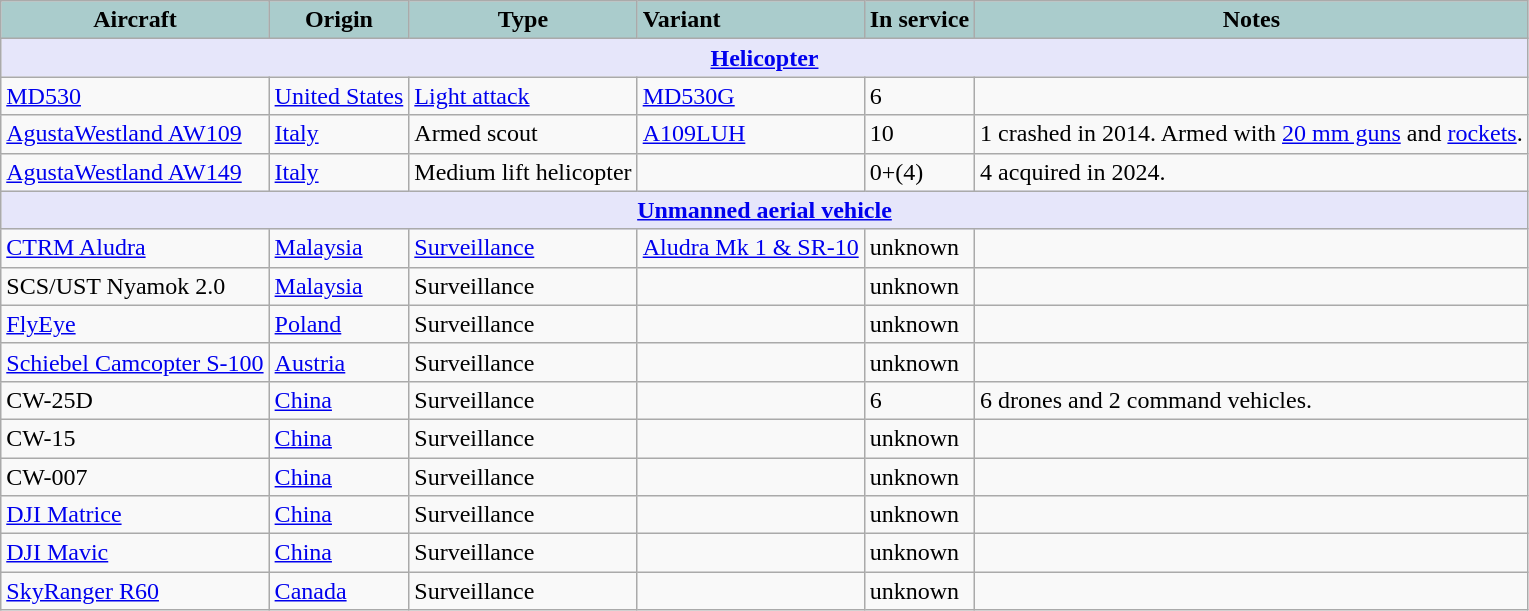<table class="wikitable">
<tr>
<th style="text-align:center; background:#acc;">Aircraft</th>
<th style="text-align: center; background:#acc;">Origin</th>
<th style="text-align:l center; background:#acc;">Type</th>
<th style="text-align:left; background:#acc;">Variant</th>
<th style="text-align:center; background:#acc;">In service</th>
<th style="text-align: center; background:#acc;">Notes</th>
</tr>
<tr>
<th style="align: center; background: lavender;" colspan="7"><a href='#'>Helicopter</a></th>
</tr>
<tr>
<td><a href='#'>MD530</a></td>
<td><a href='#'>United States</a></td>
<td><a href='#'>Light attack</a></td>
<td><a href='#'>MD530G</a></td>
<td>6</td>
<td></td>
</tr>
<tr>
<td><a href='#'>AgustaWestland AW109</a></td>
<td><a href='#'>Italy</a></td>
<td>Armed scout</td>
<td><a href='#'>A109LUH</a></td>
<td>10</td>
<td>1 crashed in 2014. Armed with <a href='#'>20 mm guns</a> and <a href='#'>rockets</a>.</td>
</tr>
<tr>
<td><a href='#'>AgustaWestland AW149</a></td>
<td><a href='#'>Italy</a></td>
<td>Medium lift helicopter</td>
<td></td>
<td>0+(4)</td>
<td>4 acquired in 2024.</td>
</tr>
<tr>
<th style="align: center; background: lavender;" colspan="7"><a href='#'>Unmanned aerial vehicle</a></th>
</tr>
<tr>
<td><a href='#'>CTRM Aludra</a></td>
<td><a href='#'>Malaysia</a></td>
<td><a href='#'>Surveillance</a></td>
<td><a href='#'>Aludra Mk 1 & SR-10</a></td>
<td>unknown</td>
<td></td>
</tr>
<tr>
<td>SCS/UST Nyamok 2.0</td>
<td><a href='#'>Malaysia</a></td>
<td>Surveillance</td>
<td></td>
<td>unknown</td>
<td></td>
</tr>
<tr>
<td><a href='#'>FlyEye</a></td>
<td><a href='#'>Poland</a></td>
<td>Surveillance</td>
<td></td>
<td>unknown</td>
<td></td>
</tr>
<tr>
<td><a href='#'>Schiebel Camcopter S-100</a></td>
<td><a href='#'>Austria</a></td>
<td>Surveillance</td>
<td></td>
<td>unknown</td>
<td></td>
</tr>
<tr>
<td>CW-25D</td>
<td><a href='#'>China</a></td>
<td>Surveillance</td>
<td></td>
<td>6</td>
<td>6 drones and 2 command vehicles.</td>
</tr>
<tr>
<td>CW-15</td>
<td><a href='#'>China</a></td>
<td>Surveillance</td>
<td></td>
<td>unknown</td>
<td></td>
</tr>
<tr>
<td>CW-007</td>
<td><a href='#'>China</a></td>
<td>Surveillance</td>
<td></td>
<td>unknown</td>
<td></td>
</tr>
<tr>
<td><a href='#'>DJI Matrice</a></td>
<td><a href='#'>China</a></td>
<td>Surveillance</td>
<td></td>
<td>unknown</td>
<td></td>
</tr>
<tr>
<td><a href='#'>DJI Mavic</a></td>
<td><a href='#'>China</a></td>
<td>Surveillance</td>
<td></td>
<td>unknown</td>
<td></td>
</tr>
<tr>
<td><a href='#'>SkyRanger R60</a></td>
<td><a href='#'>Canada</a></td>
<td>Surveillance</td>
<td></td>
<td>unknown</td>
<td></td>
</tr>
</table>
